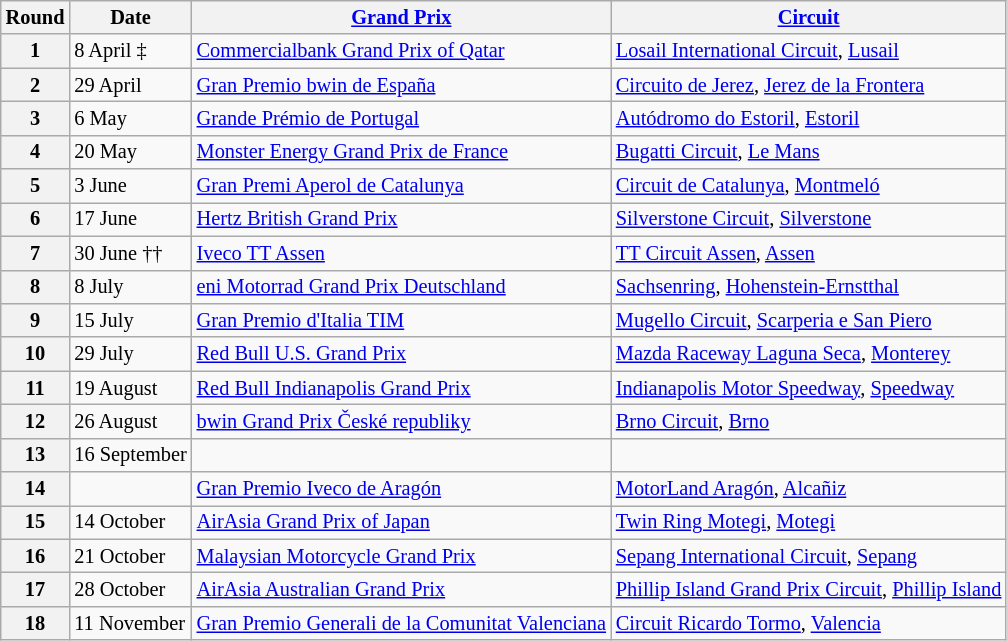<table class="wikitable" style="font-size: 85%;">
<tr>
<th>Round</th>
<th>Date</th>
<th><a href='#'>Grand Prix</a></th>
<th><a href='#'>Circuit</a></th>
</tr>
<tr>
<th>1</th>
<td>8 April ‡</td>
<td> <a href='#'>Commercialbank Grand Prix of Qatar</a></td>
<td><a href='#'>Losail International Circuit</a>, <a href='#'>Lusail</a></td>
</tr>
<tr>
<th>2</th>
<td>29 April</td>
<td> <a href='#'>Gran Premio bwin de España</a></td>
<td><a href='#'>Circuito de Jerez</a>, <a href='#'>Jerez de la Frontera</a></td>
</tr>
<tr>
<th>3</th>
<td>6 May</td>
<td> <a href='#'>Grande Prémio de Portugal</a></td>
<td><a href='#'>Autódromo do Estoril</a>, <a href='#'>Estoril</a></td>
</tr>
<tr>
<th>4</th>
<td>20 May</td>
<td> <a href='#'>Monster Energy Grand Prix de France</a></td>
<td><a href='#'>Bugatti Circuit</a>, <a href='#'>Le Mans</a></td>
</tr>
<tr>
<th>5</th>
<td>3 June</td>
<td> <a href='#'>Gran Premi Aperol de Catalunya</a></td>
<td><a href='#'>Circuit de Catalunya</a>, <a href='#'>Montmeló</a></td>
</tr>
<tr>
<th>6</th>
<td>17 June</td>
<td> <a href='#'>Hertz British Grand Prix</a></td>
<td><a href='#'>Silverstone Circuit</a>, <a href='#'>Silverstone</a></td>
</tr>
<tr>
<th>7</th>
<td>30 June ††</td>
<td> <a href='#'>Iveco TT Assen</a></td>
<td><a href='#'>TT Circuit Assen</a>, <a href='#'>Assen</a></td>
</tr>
<tr>
<th>8</th>
<td>8 July</td>
<td> <a href='#'>eni Motorrad Grand Prix Deutschland</a></td>
<td><a href='#'>Sachsenring</a>, <a href='#'>Hohenstein-Ernstthal</a></td>
</tr>
<tr>
<th>9</th>
<td>15 July</td>
<td> <a href='#'>Gran Premio d'Italia TIM</a></td>
<td><a href='#'>Mugello Circuit</a>, <a href='#'>Scarperia e San Piero</a></td>
</tr>
<tr>
<th>10</th>
<td>29 July</td>
<td> <a href='#'>Red Bull U.S. Grand Prix</a></td>
<td><a href='#'>Mazda Raceway Laguna Seca</a>, <a href='#'>Monterey</a></td>
</tr>
<tr>
<th>11</th>
<td>19 August</td>
<td> <a href='#'>Red Bull Indianapolis Grand Prix</a></td>
<td><a href='#'>Indianapolis Motor Speedway</a>, <a href='#'>Speedway</a></td>
</tr>
<tr>
<th>12</th>
<td>26 August</td>
<td> <a href='#'>bwin Grand Prix České republiky</a></td>
<td><a href='#'>Brno Circuit</a>, <a href='#'>Brno</a></td>
</tr>
<tr>
<th>13</th>
<td>16 September</td>
<td></td>
<td></td>
</tr>
<tr>
<th>14</th>
<td></td>
<td> <a href='#'>Gran Premio Iveco de Aragón</a></td>
<td><a href='#'>MotorLand Aragón</a>, <a href='#'>Alcañiz</a></td>
</tr>
<tr>
<th>15</th>
<td>14 October</td>
<td> <a href='#'>AirAsia Grand Prix of Japan</a></td>
<td><a href='#'>Twin Ring Motegi</a>, <a href='#'>Motegi</a></td>
</tr>
<tr>
<th>16</th>
<td>21 October</td>
<td> <a href='#'>Malaysian Motorcycle Grand Prix</a></td>
<td><a href='#'>Sepang International Circuit</a>, <a href='#'>Sepang</a></td>
</tr>
<tr>
<th>17</th>
<td>28 October</td>
<td> <a href='#'>AirAsia Australian Grand Prix</a></td>
<td><a href='#'>Phillip Island Grand Prix Circuit</a>, <a href='#'>Phillip Island</a></td>
</tr>
<tr>
<th>18</th>
<td>11 November</td>
<td> <a href='#'>Gran Premio Generali de la Comunitat Valenciana</a></td>
<td><a href='#'>Circuit Ricardo Tormo</a>, <a href='#'>Valencia</a></td>
</tr>
</table>
